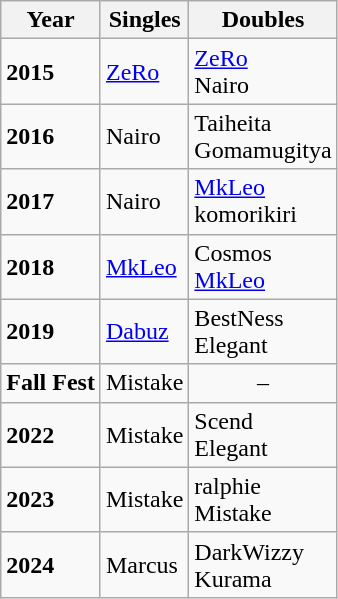<table class="wikitable">
<tr>
<th>Year</th>
<th>Singles</th>
<th>Doubles</th>
</tr>
<tr>
<td><strong>2015</strong></td>
<td> <a href='#'>ZeRo</a></td>
<td> <a href='#'>ZeRo</a> <br>  Nairo</td>
</tr>
<tr>
<td><strong>2016</strong></td>
<td> Nairo</td>
<td> Taiheita <br>  Gomamugitya</td>
</tr>
<tr>
<td><strong>2017</strong></td>
<td> Nairo</td>
<td> <a href='#'>MkLeo</a> <br>  komorikiri</td>
</tr>
<tr>
<td><strong>2018</strong></td>
<td> <a href='#'>MkLeo</a></td>
<td> Cosmos <br>  <a href='#'>MkLeo</a></td>
</tr>
<tr>
<td><strong>2019</strong></td>
<td> <a href='#'>Dabuz</a></td>
<td> BestNess <br>  Elegant</td>
</tr>
<tr>
<td><strong>Fall Fest</strong></td>
<td> Mistake</td>
<td align="center">–</td>
</tr>
<tr>
<td><strong>2022</strong></td>
<td> Mistake</td>
<td> Scend <br>  Elegant</td>
</tr>
<tr>
<td><strong>2023</strong></td>
<td> Mistake</td>
<td> ralphie <br>  Mistake</td>
</tr>
<tr>
<td><strong>2024</strong></td>
<td> Marcus</td>
<td> DarkWizzy <br>  Kurama</td>
</tr>
</table>
